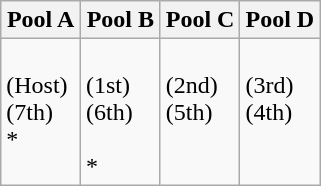<table class="wikitable">
<tr>
<th width=25%>Pool A</th>
<th width=25%>Pool B</th>
<th width=25%>Pool C</th>
<th width=25%>Pool D</th>
</tr>
<tr>
<td><br> (Host)<br>
 (7th)<br>
<s></s> *<br>
<br>
</td>
<td><br> (1st)<br>
 (6th)<br>
<br>
<s></s> *<br>
</td>
<td><br> (2nd)<br>
 (5th)<br>
<br>
<br>
</td>
<td><br> (3rd)<br>
 (4th)<br>
<br>
<br>
</td>
</tr>
</table>
